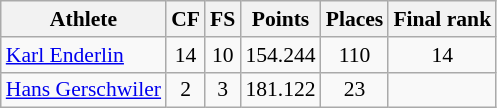<table class="wikitable" border="1" style="font-size:90%; text-align:center;">
<tr>
<th>Athlete</th>
<th>CF</th>
<th>FS</th>
<th>Points</th>
<th>Places</th>
<th>Final rank</th>
</tr>
<tr>
<td style="text-align:left;"><a href='#'>Karl Enderlin</a></td>
<td>14</td>
<td>10</td>
<td>154.244</td>
<td>110</td>
<td>14</td>
</tr>
<tr>
<td style="text-align:left;"><a href='#'>Hans Gerschwiler</a></td>
<td>2</td>
<td>3</td>
<td>181.122</td>
<td>23</td>
<td></td>
</tr>
</table>
